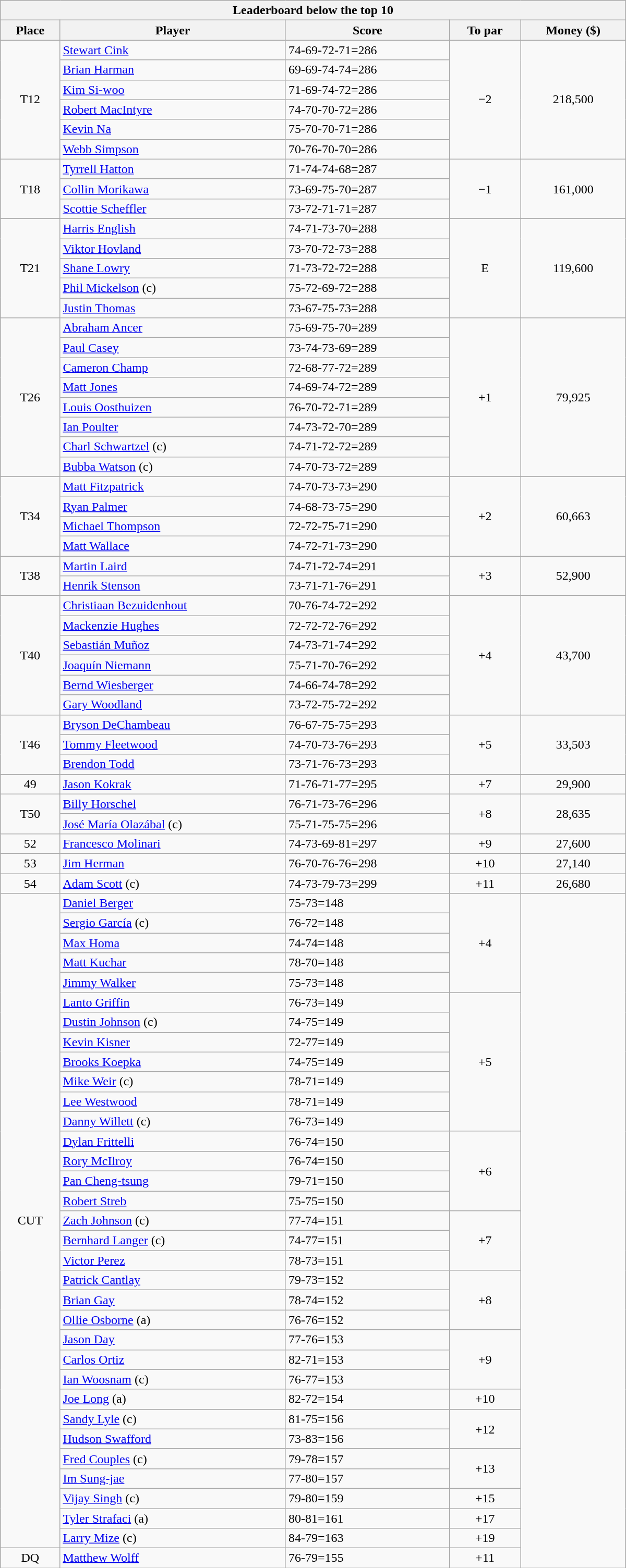<table class="collapsible collapsed wikitable" style="width:50em;margin-top:-1px;">
<tr>
<th scope="col" colspan="6">Leaderboard below the top 10</th>
</tr>
<tr>
<th>Place</th>
<th>Player</th>
<th>Score</th>
<th>To par</th>
<th>Money ($)</th>
</tr>
<tr>
<td rowspan=6 align=center>T12</td>
<td> <a href='#'>Stewart Cink</a></td>
<td>74-69-72-71=286</td>
<td rowspan=6 align=center>−2</td>
<td rowspan=6 align=center>218,500</td>
</tr>
<tr>
<td> <a href='#'>Brian Harman</a></td>
<td>69-69-74-74=286</td>
</tr>
<tr>
<td> <a href='#'>Kim Si-woo</a></td>
<td>71-69-74-72=286</td>
</tr>
<tr>
<td> <a href='#'>Robert MacIntyre</a></td>
<td>74-70-70-72=286</td>
</tr>
<tr>
<td> <a href='#'>Kevin Na</a></td>
<td>75-70-70-71=286</td>
</tr>
<tr>
<td> <a href='#'>Webb Simpson</a></td>
<td>70-76-70-70=286</td>
</tr>
<tr>
<td rowspan=3 align=center>T18</td>
<td> <a href='#'>Tyrrell Hatton</a></td>
<td>71-74-74-68=287</td>
<td rowspan=3 align=center>−1</td>
<td rowspan=3 align=center>161,000</td>
</tr>
<tr>
<td> <a href='#'>Collin Morikawa</a></td>
<td>73-69-75-70=287</td>
</tr>
<tr>
<td> <a href='#'>Scottie Scheffler</a></td>
<td>73-72-71-71=287</td>
</tr>
<tr>
<td rowspan=5 align=center>T21</td>
<td> <a href='#'>Harris English</a></td>
<td>74-71-73-70=288</td>
<td rowspan=5 align=center>E</td>
<td rowspan=5 align=center>119,600</td>
</tr>
<tr>
<td> <a href='#'>Viktor Hovland</a></td>
<td>73-70-72-73=288</td>
</tr>
<tr>
<td> <a href='#'>Shane Lowry</a></td>
<td>71-73-72-72=288</td>
</tr>
<tr>
<td> <a href='#'>Phil Mickelson</a> (c)</td>
<td>75-72-69-72=288</td>
</tr>
<tr>
<td> <a href='#'>Justin Thomas</a></td>
<td>73-67-75-73=288</td>
</tr>
<tr>
<td rowspan=8 align=center>T26</td>
<td> <a href='#'>Abraham Ancer</a></td>
<td>75-69-75-70=289</td>
<td rowspan=8 align=center>+1</td>
<td rowspan=8 align=center>79,925</td>
</tr>
<tr>
<td> <a href='#'>Paul Casey</a></td>
<td>73-74-73-69=289</td>
</tr>
<tr>
<td> <a href='#'>Cameron Champ</a></td>
<td>72-68-77-72=289</td>
</tr>
<tr>
<td> <a href='#'>Matt Jones</a></td>
<td>74-69-74-72=289</td>
</tr>
<tr>
<td> <a href='#'>Louis Oosthuizen</a></td>
<td>76-70-72-71=289</td>
</tr>
<tr>
<td> <a href='#'>Ian Poulter</a></td>
<td>74-73-72-70=289</td>
</tr>
<tr>
<td> <a href='#'>Charl Schwartzel</a> (c)</td>
<td>74-71-72-72=289</td>
</tr>
<tr>
<td> <a href='#'>Bubba Watson</a> (c)</td>
<td>74-70-73-72=289</td>
</tr>
<tr>
<td rowspan=4 align=center>T34</td>
<td> <a href='#'>Matt Fitzpatrick</a></td>
<td>74-70-73-73=290</td>
<td rowspan=4 align=center>+2</td>
<td rowspan=4 align=center>60,663</td>
</tr>
<tr>
<td> <a href='#'>Ryan Palmer</a></td>
<td>74-68-73-75=290</td>
</tr>
<tr>
<td> <a href='#'>Michael Thompson</a></td>
<td>72-72-75-71=290</td>
</tr>
<tr>
<td> <a href='#'>Matt Wallace</a></td>
<td>74-72-71-73=290</td>
</tr>
<tr>
<td rowspan=2 align=center>T38</td>
<td> <a href='#'>Martin Laird</a></td>
<td>74-71-72-74=291</td>
<td rowspan=2 align=center>+3</td>
<td rowspan=2 align=center>52,900</td>
</tr>
<tr>
<td> <a href='#'>Henrik Stenson</a></td>
<td>73-71-71-76=291</td>
</tr>
<tr>
<td rowspan=6 align=center>T40</td>
<td> <a href='#'>Christiaan Bezuidenhout</a></td>
<td>70-76-74-72=292</td>
<td rowspan=6 align=center>+4</td>
<td rowspan=6 align=center>43,700</td>
</tr>
<tr>
<td> <a href='#'>Mackenzie Hughes</a></td>
<td>72-72-72-76=292</td>
</tr>
<tr>
<td> <a href='#'>Sebastián Muñoz</a></td>
<td>74-73-71-74=292</td>
</tr>
<tr>
<td> <a href='#'>Joaquín Niemann</a></td>
<td>75-71-70-76=292</td>
</tr>
<tr>
<td> <a href='#'>Bernd Wiesberger</a></td>
<td>74-66-74-78=292</td>
</tr>
<tr>
<td> <a href='#'>Gary Woodland</a></td>
<td>73-72-75-72=292</td>
</tr>
<tr>
<td rowspan=3 align=center>T46</td>
<td> <a href='#'>Bryson DeChambeau</a></td>
<td>76-67-75-75=293</td>
<td rowspan=3 align=center>+5</td>
<td rowspan=3 align=center>33,503</td>
</tr>
<tr>
<td> <a href='#'>Tommy Fleetwood</a></td>
<td>74-70-73-76=293</td>
</tr>
<tr>
<td> <a href='#'>Brendon Todd</a></td>
<td>73-71-76-73=293</td>
</tr>
<tr>
<td align=center>49</td>
<td> <a href='#'>Jason Kokrak</a></td>
<td>71-76-71-77=295</td>
<td align=center>+7</td>
<td align=center>29,900</td>
</tr>
<tr>
<td rowspan=2 align=center>T50</td>
<td> <a href='#'>Billy Horschel</a></td>
<td>76-71-73-76=296</td>
<td rowspan=2 align=center>+8</td>
<td rowspan=2 align=center>28,635</td>
</tr>
<tr>
<td> <a href='#'>José María Olazábal</a> (c)</td>
<td>75-71-75-75=296</td>
</tr>
<tr>
<td align=center>52</td>
<td> <a href='#'>Francesco Molinari</a></td>
<td>74-73-69-81=297</td>
<td align=center>+9</td>
<td align=center>27,600</td>
</tr>
<tr>
<td align=center>53</td>
<td> <a href='#'>Jim Herman</a></td>
<td>76-70-76-76=298</td>
<td align=center>+10</td>
<td align=center>27,140</td>
</tr>
<tr>
<td align=center>54</td>
<td> <a href='#'>Adam Scott</a> (c)</td>
<td>74-73-79-73=299</td>
<td align=center>+11</td>
<td align=center>26,680</td>
</tr>
<tr>
<td rowspan=33 align=center>CUT</td>
<td> <a href='#'>Daniel Berger</a></td>
<td>75-73=148</td>
<td rowspan=5 align=center>+4</td>
<td rowspan=34 align=center></td>
</tr>
<tr>
<td> <a href='#'>Sergio García</a> (c)</td>
<td>76-72=148</td>
</tr>
<tr>
<td> <a href='#'>Max Homa</a></td>
<td>74-74=148</td>
</tr>
<tr>
<td> <a href='#'>Matt Kuchar</a></td>
<td>78-70=148</td>
</tr>
<tr>
<td> <a href='#'>Jimmy Walker</a></td>
<td>75-73=148</td>
</tr>
<tr>
<td> <a href='#'>Lanto Griffin</a></td>
<td>76-73=149</td>
<td rowspan=7 align=center>+5</td>
</tr>
<tr>
<td> <a href='#'>Dustin Johnson</a> (c)</td>
<td>74-75=149</td>
</tr>
<tr>
<td> <a href='#'>Kevin Kisner</a></td>
<td>72-77=149</td>
</tr>
<tr>
<td> <a href='#'>Brooks Koepka</a></td>
<td>74-75=149</td>
</tr>
<tr>
<td> <a href='#'>Mike Weir</a> (c)</td>
<td>78-71=149</td>
</tr>
<tr>
<td> <a href='#'>Lee Westwood</a></td>
<td>78-71=149</td>
</tr>
<tr>
<td> <a href='#'>Danny Willett</a> (c)</td>
<td>76-73=149</td>
</tr>
<tr>
<td> <a href='#'>Dylan Frittelli</a></td>
<td>76-74=150</td>
<td rowspan=4 align=center>+6</td>
</tr>
<tr>
<td> <a href='#'>Rory McIlroy</a></td>
<td>76-74=150</td>
</tr>
<tr>
<td> <a href='#'>Pan Cheng-tsung</a></td>
<td>79-71=150</td>
</tr>
<tr>
<td> <a href='#'>Robert Streb</a></td>
<td>75-75=150</td>
</tr>
<tr>
<td> <a href='#'>Zach Johnson</a> (c)</td>
<td>77-74=151</td>
<td rowspan=3 align=center>+7</td>
</tr>
<tr>
<td> <a href='#'>Bernhard Langer</a> (c)</td>
<td>74-77=151</td>
</tr>
<tr>
<td> <a href='#'>Victor Perez</a></td>
<td>78-73=151</td>
</tr>
<tr>
<td> <a href='#'>Patrick Cantlay</a></td>
<td>79-73=152</td>
<td rowspan=3 align=center>+8</td>
</tr>
<tr>
<td> <a href='#'>Brian Gay</a></td>
<td>78-74=152</td>
</tr>
<tr>
<td> <a href='#'>Ollie Osborne</a> (a)</td>
<td>76-76=152</td>
</tr>
<tr>
<td> <a href='#'>Jason Day</a></td>
<td>77-76=153</td>
<td rowspan=3 align=center>+9</td>
</tr>
<tr>
<td> <a href='#'>Carlos Ortiz</a></td>
<td>82-71=153</td>
</tr>
<tr>
<td> <a href='#'>Ian Woosnam</a> (c)</td>
<td>76-77=153</td>
</tr>
<tr>
<td> <a href='#'>Joe Long</a> (a)</td>
<td>82-72=154</td>
<td align=center>+10</td>
</tr>
<tr>
<td> <a href='#'>Sandy Lyle</a> (c)</td>
<td>81-75=156</td>
<td rowspan=2 align=center>+12</td>
</tr>
<tr>
<td> <a href='#'>Hudson Swafford</a></td>
<td>73-83=156</td>
</tr>
<tr>
<td> <a href='#'>Fred Couples</a> (c)</td>
<td>79-78=157</td>
<td rowspan=2 align=center>+13</td>
</tr>
<tr>
<td> <a href='#'>Im Sung-jae</a></td>
<td>77-80=157</td>
</tr>
<tr>
<td> <a href='#'>Vijay Singh</a> (c)</td>
<td>79-80=159</td>
<td align=center>+15</td>
</tr>
<tr>
<td> <a href='#'>Tyler Strafaci</a> (a)</td>
<td>80-81=161</td>
<td align=center>+17</td>
</tr>
<tr>
<td> <a href='#'>Larry Mize</a> (c)</td>
<td>84-79=163</td>
<td align=center>+19</td>
</tr>
<tr>
<td align=center>DQ</td>
<td> <a href='#'>Matthew Wolff</a></td>
<td>76-79=155</td>
<td align=center>+11</td>
</tr>
</table>
